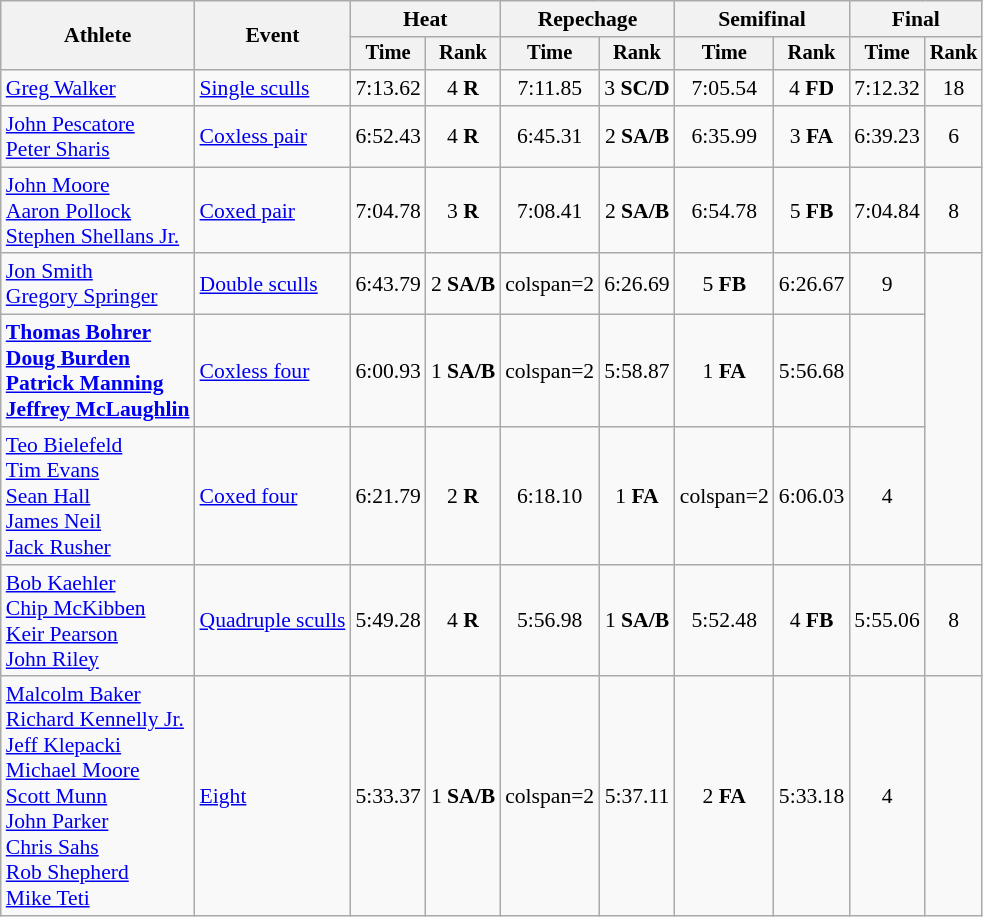<table class=wikitable style=font-size:90%;text-align:center>
<tr>
<th rowspan=2>Athlete</th>
<th rowspan=2>Event</th>
<th colspan=2>Heat</th>
<th colspan=2>Repechage</th>
<th colspan=2>Semifinal</th>
<th colspan=2>Final</th>
</tr>
<tr style=font-size:95%>
<th>Time</th>
<th>Rank</th>
<th>Time</th>
<th>Rank</th>
<th>Time</th>
<th>Rank</th>
<th>Time</th>
<th>Rank</th>
</tr>
<tr>
<td align=left><a href='#'>Greg Walker</a></td>
<td align=left><a href='#'>Single sculls</a></td>
<td>7:13.62</td>
<td>4 <strong>R</strong></td>
<td>7:11.85</td>
<td>3 <strong>SC/D</strong></td>
<td>7:05.54</td>
<td>4 <strong>FD</strong></td>
<td>7:12.32</td>
<td>18</td>
</tr>
<tr>
<td align=left><a href='#'>John Pescatore</a><br><a href='#'>Peter Sharis</a></td>
<td align=left><a href='#'>Coxless pair</a></td>
<td>6:52.43</td>
<td>4 <strong>R</strong></td>
<td>6:45.31</td>
<td>2 <strong>SA/B</strong></td>
<td>6:35.99</td>
<td>3 <strong>FA</strong></td>
<td>6:39.23</td>
<td>6</td>
</tr>
<tr>
<td align=left><a href='#'>John Moore</a><br><a href='#'>Aaron Pollock</a><br><a href='#'>Stephen Shellans Jr.</a></td>
<td align=left><a href='#'>Coxed pair</a></td>
<td>7:04.78</td>
<td>3 <strong>R</strong></td>
<td>7:08.41</td>
<td>2 <strong>SA/B</strong></td>
<td>6:54.78</td>
<td>5 <strong>FB</strong></td>
<td>7:04.84</td>
<td>8</td>
</tr>
<tr>
<td align=left><a href='#'>Jon Smith</a><br><a href='#'>Gregory Springer</a></td>
<td align=left><a href='#'>Double sculls</a></td>
<td>6:43.79</td>
<td>2 <strong>SA/B</strong></td>
<td>colspan=2 </td>
<td>6:26.69</td>
<td>5 <strong>FB</strong></td>
<td>6:26.67</td>
<td>9</td>
</tr>
<tr>
<td align=left><strong><a href='#'>Thomas Bohrer</a><br><a href='#'>Doug Burden</a><br><a href='#'>Patrick Manning</a><br><a href='#'>Jeffrey McLaughlin</a></strong></td>
<td align=left><a href='#'>Coxless four</a></td>
<td>6:00.93</td>
<td>1 <strong>SA/B</strong></td>
<td>colspan=2 </td>
<td>5:58.87</td>
<td>1 <strong>FA</strong></td>
<td>5:56.68</td>
<td></td>
</tr>
<tr>
<td align=left><a href='#'>Teo Bielefeld</a><br><a href='#'>Tim Evans</a><br><a href='#'>Sean Hall</a><br><a href='#'>James Neil</a><br><a href='#'>Jack Rusher</a></td>
<td align=left><a href='#'>Coxed four</a></td>
<td>6:21.79</td>
<td>2 <strong>R</strong></td>
<td>6:18.10</td>
<td>1 <strong>FA</strong></td>
<td>colspan=2 </td>
<td>6:06.03</td>
<td>4</td>
</tr>
<tr>
<td align=left><a href='#'>Bob Kaehler</a><br><a href='#'>Chip McKibben</a><br><a href='#'>Keir Pearson</a><br><a href='#'>John Riley</a></td>
<td align=left><a href='#'>Quadruple sculls</a></td>
<td>5:49.28</td>
<td>4 <strong>R</strong></td>
<td>5:56.98</td>
<td>1 <strong>SA/B</strong></td>
<td>5:52.48</td>
<td>4 <strong>FB</strong></td>
<td>5:55.06</td>
<td>8</td>
</tr>
<tr>
<td align=left><a href='#'>Malcolm Baker</a><br><a href='#'>Richard Kennelly Jr.</a><br><a href='#'>Jeff Klepacki</a><br><a href='#'>Michael Moore</a><br><a href='#'>Scott Munn</a><br><a href='#'>John Parker</a><br><a href='#'>Chris Sahs</a><br><a href='#'>Rob Shepherd</a><br><a href='#'>Mike Teti</a></td>
<td align=left><a href='#'>Eight</a></td>
<td>5:33.37</td>
<td>1 <strong>SA/B</strong></td>
<td>colspan=2 </td>
<td>5:37.11</td>
<td>2 <strong>FA</strong></td>
<td>5:33.18</td>
<td>4</td>
</tr>
</table>
